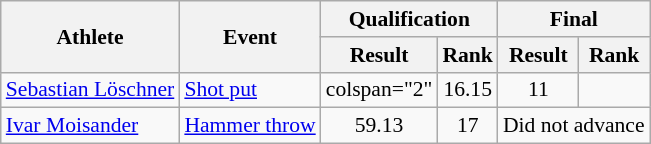<table class="wikitable" style="font-size:90%; text-align:center">
<tr>
<th rowspan="2">Athlete</th>
<th rowspan="2">Event</th>
<th colspan="2">Qualification</th>
<th colspan="2">Final</th>
</tr>
<tr>
<th>Result</th>
<th>Rank</th>
<th>Result</th>
<th>Rank</th>
</tr>
<tr>
<td align="left"><a href='#'>Sebastian Löschner</a></td>
<td align="left"><a href='#'>Shot put</a></td>
<td>colspan="2" </td>
<td>16.15</td>
<td>11</td>
</tr>
<tr>
<td align="left"><a href='#'>Ivar Moisander</a></td>
<td align="left"><a href='#'>Hammer throw</a></td>
<td>59.13</td>
<td>17</td>
<td colspan="2">Did not advance</td>
</tr>
</table>
